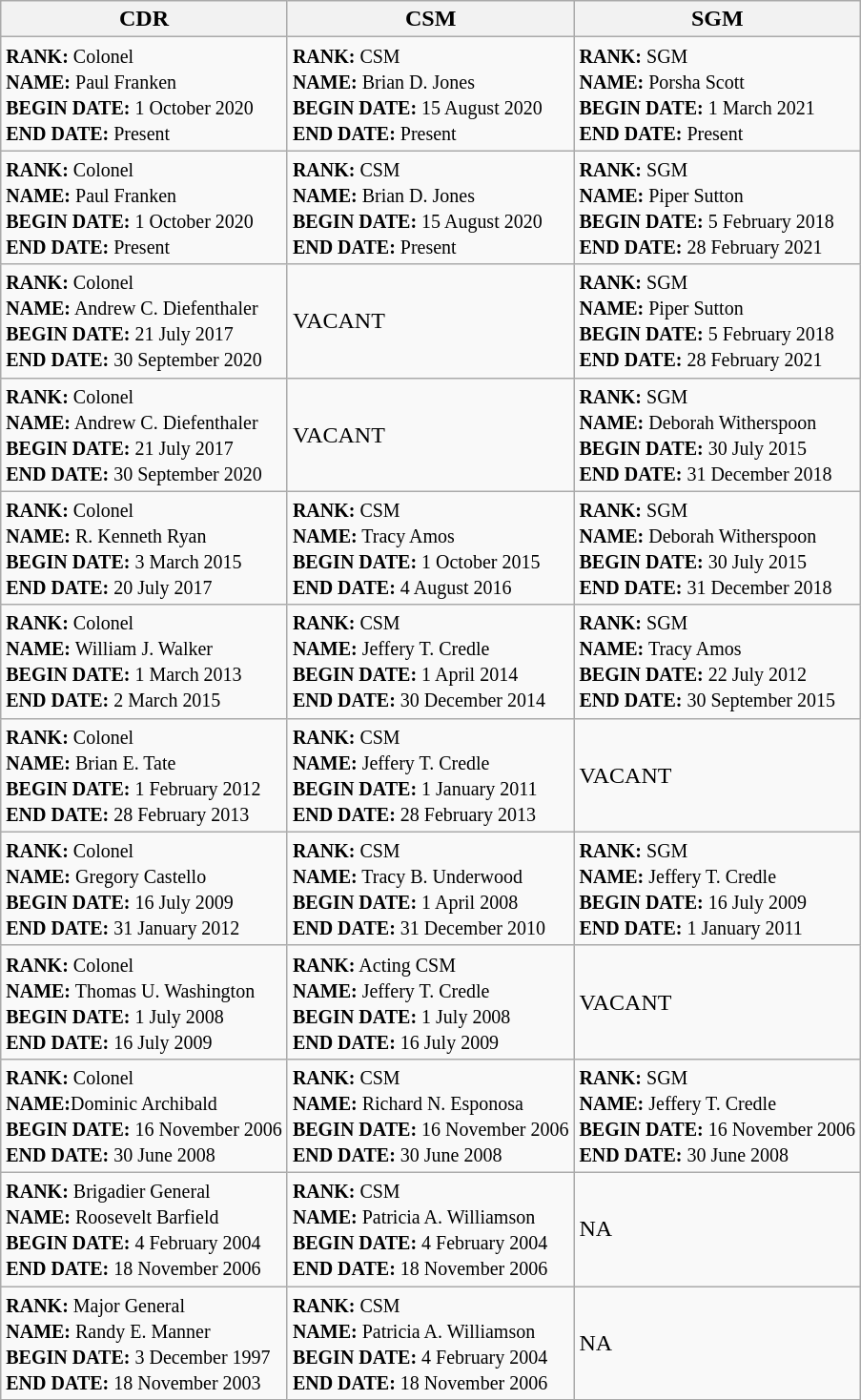<table class="wikitable">
<tr>
<th>CDR</th>
<th>CSM</th>
<th>SGM</th>
</tr>
<tr>
<td><small><strong>RANK:</strong>  Colonel<br><strong>NAME:</strong>  Paul Franken<br><strong>BEGIN DATE:</strong>  1 October 2020<br><strong>END DATE:</strong>  Present</small></td>
<td><small><strong>RANK:</strong>  CSM<br><strong>NAME:</strong>  Brian D. Jones<br><strong>BEGIN DATE:</strong>  15 August 2020<br><strong>END DATE:</strong>  Present</small></td>
<td><small><strong>RANK:</strong>  SGM<br><strong>NAME:</strong>  Porsha Scott<br><strong>BEGIN DATE:</strong>  1 March 2021<br><strong>END DATE:</strong>  Present</small></td>
</tr>
<tr>
<td><small><strong>RANK:</strong>  Colonel<br><strong>NAME:</strong>  Paul Franken<br><strong>BEGIN DATE:</strong>  1 October 2020<br><strong>END DATE:</strong>  Present</small></td>
<td><small><strong>RANK:</strong>  CSM<br><strong>NAME:</strong>  Brian D. Jones<br><strong>BEGIN DATE:</strong>  15 August 2020<br><strong>END DATE:</strong>  Present</small></td>
<td><small><strong>RANK:</strong>  SGM<br><strong>NAME:</strong>  Piper Sutton<br><strong>BEGIN DATE:</strong>  5 February 2018<br><strong>END DATE:</strong>  28 February 2021</small></td>
</tr>
<tr>
<td><small><strong>RANK:</strong>  Colonel<br><strong>NAME:</strong>  Andrew C. Diefenthaler<br><strong>BEGIN DATE:</strong>  21 July 2017<br><strong>END DATE:</strong>  30 September 2020</small></td>
<td>VACANT</td>
<td><small><strong>RANK:</strong>  SGM<br><strong>NAME:</strong>  Piper Sutton<br><strong>BEGIN DATE:</strong>  5 February 2018<br><strong>END DATE:</strong>  28 February 2021</small></td>
</tr>
<tr>
<td><small><strong>RANK:</strong>  Colonel<br><strong>NAME:</strong>  Andrew C. Diefenthaler<br><strong>BEGIN DATE:</strong>  21 July 2017<br><strong>END DATE:</strong>  30 September 2020</small></td>
<td>VACANT</td>
<td><small><strong>RANK:</strong>  SGM<br><strong>NAME:</strong>  Deborah Witherspoon<br><strong>BEGIN DATE:</strong>  30 July 2015<br><strong>END DATE:</strong>  31 December 2018</small></td>
</tr>
<tr>
<td><small><strong>RANK:</strong>  Colonel<br><strong>NAME:</strong>  R. Kenneth Ryan<br><strong>BEGIN DATE:</strong>  3 March 2015<br><strong>END DATE:</strong>  20 July 2017</small></td>
<td><small><strong>RANK:</strong>  CSM<br><strong>NAME:</strong>  Tracy Amos<br><strong>BEGIN DATE:</strong>  1 October 2015<br><strong>END DATE:</strong>  4 August 2016</small></td>
<td><small><strong>RANK:</strong>  SGM<br><strong>NAME:</strong>  Deborah Witherspoon<br><strong>BEGIN DATE:</strong>  30 July 2015<br><strong>END DATE:</strong>  31 December 2018</small></td>
</tr>
<tr>
<td><small><strong>RANK:</strong>  Colonel<br><strong>NAME:</strong>  William J. Walker<br><strong>BEGIN DATE:</strong>  1 March 2013<br><strong>END DATE:</strong>  2 March 2015</small></td>
<td><small><strong>RANK:</strong>  CSM<br><strong>NAME:</strong>  Jeffery T. Credle<br><strong>BEGIN DATE:</strong>  1 April 2014<br><strong>END DATE:</strong>  30 December 2014</small></td>
<td><small><strong>RANK:</strong>  SGM<br><strong>NAME:</strong>  Tracy Amos<br><strong>BEGIN DATE:</strong>  22 July 2012<br><strong>END DATE:</strong>  30 September 2015</small></td>
</tr>
<tr>
<td><small><strong>RANK:</strong>  Colonel<br><strong>NAME:</strong> Brian E. Tate<br><strong>BEGIN DATE:</strong>  1 February 2012<br><strong>END DATE:</strong> 28 February 2013</small></td>
<td><small><strong>RANK:</strong>  CSM<br><strong>NAME:</strong>  Jeffery T. Credle<br><strong>BEGIN DATE:</strong>  1 January 2011<br><strong>END DATE:</strong> 28 February 2013</small></td>
<td>VACANT</td>
</tr>
<tr>
<td><small><strong>RANK:</strong>  Colonel<br><strong>NAME:</strong> Gregory Castello<br><strong>BEGIN DATE:</strong>  16 July 2009<br><strong>END DATE:</strong>  31 January 2012</small></td>
<td><small><strong>RANK:</strong>  CSM<br><strong>NAME:</strong>  Tracy B. Underwood<br><strong>BEGIN DATE:</strong>  1 April 2008<br><strong>END DATE:</strong>  31 December 2010</small></td>
<td><small><strong>RANK:</strong>  SGM<br><strong>NAME:</strong>  Jeffery T. Credle<br><strong>BEGIN DATE:</strong>  16 July 2009<br><strong>END DATE:</strong>  1 January 2011</small></td>
</tr>
<tr>
<td><small><strong>RANK:</strong>  Colonel<br><strong>NAME:</strong>  Thomas U. Washington<br><strong>BEGIN DATE:</strong> 1 July 2008<br><strong>END DATE:</strong>  16 July 2009</small></td>
<td><small><strong>RANK:</strong>  Acting CSM<br><strong>NAME:</strong>  Jeffery T. Credle<br><strong>BEGIN DATE:</strong>  1 July 2008<br><strong>END DATE:</strong> 16 July 2009</small></td>
<td>VACANT</td>
</tr>
<tr>
<td><small><strong>RANK:</strong>  Colonel<br><strong>NAME:</strong>Dominic Archibald<br><strong>BEGIN DATE:</strong>  16 November 2006<br><strong>END DATE:</strong> 30 June 2008</small></td>
<td><small><strong>RANK:</strong>  CSM<br><strong>NAME:</strong>  Richard N. Esponosa<br><strong>BEGIN DATE:</strong>   16 November 2006<br><strong>END DATE:</strong> 30 June 2008</small></td>
<td><small><strong>RANK:</strong>  SGM<br><strong>NAME:</strong>  Jeffery T. Credle<br><strong>BEGIN DATE:</strong>  16 November 2006<br><strong>END DATE:</strong> 30 June 2008</small></td>
</tr>
<tr>
<td><small><strong>RANK:</strong> Brigadier General<br><strong>NAME:</strong>  Roosevelt Barfield<br><strong>BEGIN DATE:</strong> 4 February 2004<br><strong>END DATE:</strong>  18 November 2006</small></td>
<td><small><strong>RANK:</strong>  CSM<br><strong>NAME:</strong>  Patricia A. Williamson <br><strong>BEGIN DATE:</strong> 4 February 2004<br><strong>END DATE:</strong>  18 November 2006</small></td>
<td>NA</td>
</tr>
<tr>
<td><small><strong>RANK:</strong> Major General<br><strong>NAME:</strong> Randy E. Manner<br><strong>BEGIN DATE:</strong> 3 December 1997<br><strong>END DATE:</strong> 18 November 2003</small></td>
<td><small><strong>RANK:</strong>  CSM<br><strong>NAME:</strong>  Patricia A. Williamson <br><strong>BEGIN DATE:</strong> 4 February 2004<br><strong>END DATE:</strong>  18 November 2006</small></td>
<td>NA</td>
</tr>
</table>
